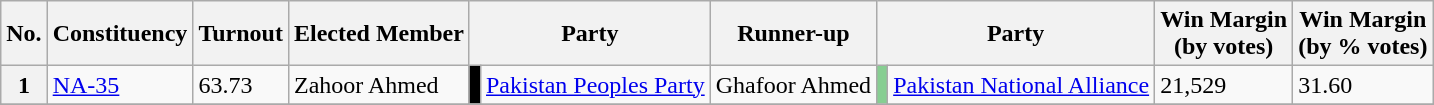<table class="wikitable sortable">
<tr>
<th>No.</th>
<th>Constituency</th>
<th>Turnout</th>
<th>Elected Member</th>
<th colspan="2">Party</th>
<th>Runner-up</th>
<th colspan="2">Party</th>
<th>Win Margin<br>(by votes)</th>
<th>Win Margin<br>(by % votes)</th>
</tr>
<tr>
<th>1</th>
<td><a href='#'>NA-35</a></td>
<td>63.73</td>
<td>Zahoor Ahmed</td>
<td style="color:inherit;background:#000000"></td>
<td><a href='#'>Pakistan Peoples Party</a></td>
<td>Ghafoor Ahmed</td>
<td style="color:inherit;background:#87ce92"></td>
<td><a href='#'>Pakistan National Alliance</a></td>
<td>21,529</td>
<td>31.60</td>
</tr>
<tr>
</tr>
</table>
